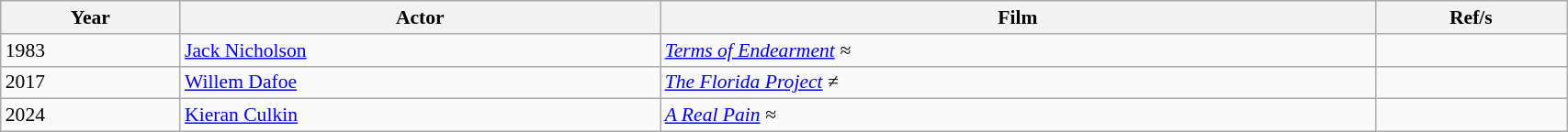<table class="wikitable sortable" style="width:90%; font-size:90%; white-space:nowrap;">
<tr>
<th>Year</th>
<th>Actor</th>
<th>Film</th>
<th>Ref/s</th>
</tr>
<tr>
<td>1983</td>
<td><a href='#'>Jack Nicholson</a></td>
<td><em><a href='#'>Terms of Endearment</a> ≈</em></td>
<td></td>
</tr>
<tr>
<td>2017</td>
<td><a href='#'>Willem Dafoe</a></td>
<td><em><a href='#'>The Florida Project</a> ≠</em></td>
<td></td>
</tr>
<tr>
<td>2024</td>
<td><a href='#'>Kieran Culkin</a></td>
<td><em><a href='#'>A Real Pain</a> ≈</em></td>
<td></td>
</tr>
</table>
